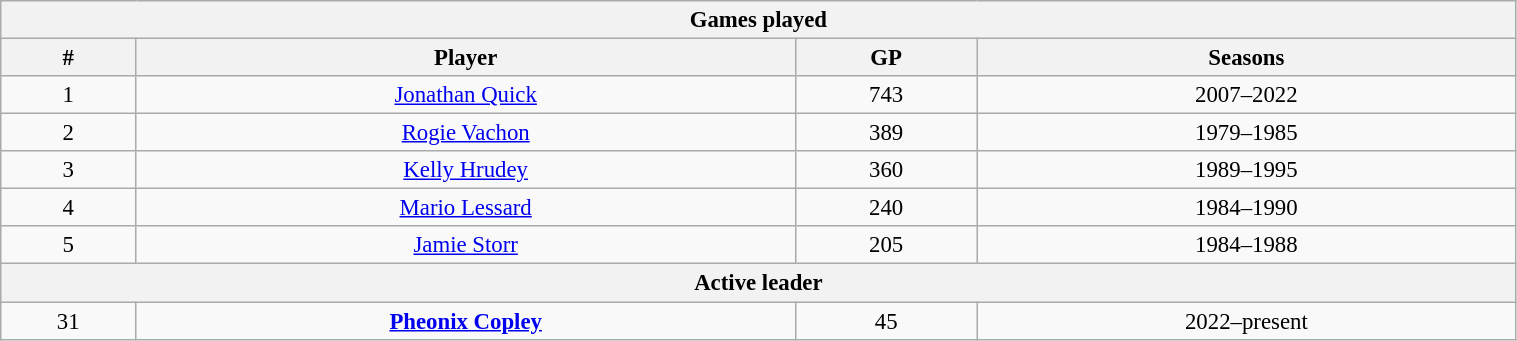<table class="wikitable" style="text-align: center; font-size: 95%" width="80%">
<tr>
<th colspan="4">Games played</th>
</tr>
<tr>
<th>#</th>
<th>Player</th>
<th>GP</th>
<th>Seasons</th>
</tr>
<tr>
<td>1</td>
<td><a href='#'>Jonathan Quick</a></td>
<td>743</td>
<td>2007–2022</td>
</tr>
<tr>
<td>2</td>
<td><a href='#'>Rogie Vachon</a></td>
<td>389</td>
<td>1979–1985</td>
</tr>
<tr>
<td>3</td>
<td><a href='#'>Kelly Hrudey</a></td>
<td>360</td>
<td>1989–1995</td>
</tr>
<tr>
<td>4</td>
<td><a href='#'>Mario Lessard</a></td>
<td>240</td>
<td>1984–1990</td>
</tr>
<tr>
<td>5</td>
<td><a href='#'>Jamie Storr</a></td>
<td>205</td>
<td>1984–1988</td>
</tr>
<tr>
<th colspan="4">Active leader</th>
</tr>
<tr>
<td>31</td>
<td><strong><a href='#'>Pheonix Copley</a></strong></td>
<td>45</td>
<td>2022–present</td>
</tr>
</table>
